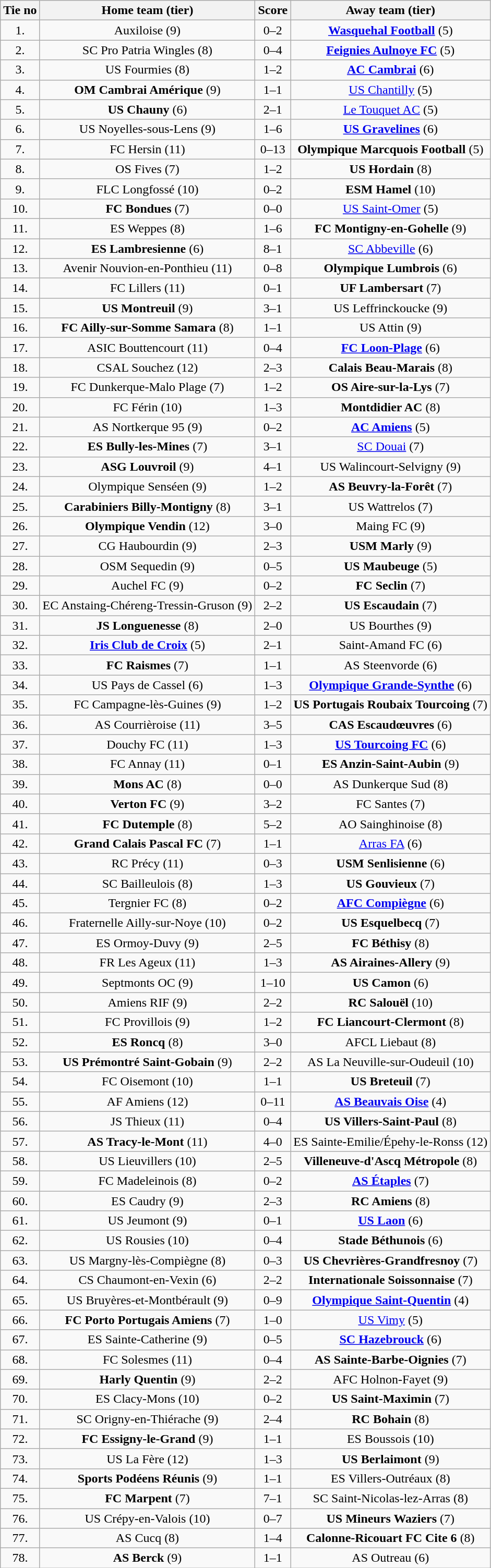<table class="wikitable" style="text-align: center">
<tr>
<th>Tie no</th>
<th>Home team (tier)</th>
<th>Score</th>
<th>Away team (tier)</th>
</tr>
<tr>
<td>1.</td>
<td>Auxiloise (9)</td>
<td>0–2</td>
<td><strong><a href='#'>Wasquehal Football</a></strong> (5)</td>
</tr>
<tr>
<td>2.</td>
<td>SC Pro Patria Wingles (8)</td>
<td>0–4</td>
<td><strong><a href='#'>Feignies Aulnoye FC</a></strong> (5)</td>
</tr>
<tr>
<td>3.</td>
<td>US Fourmies (8)</td>
<td>1–2</td>
<td><strong><a href='#'>AC Cambrai</a></strong> (6)</td>
</tr>
<tr>
<td>4.</td>
<td><strong>OM Cambrai Amérique</strong> (9)</td>
<td>1–1 </td>
<td><a href='#'>US Chantilly</a> (5)</td>
</tr>
<tr>
<td>5.</td>
<td><strong>US Chauny</strong> (6)</td>
<td>2–1</td>
<td><a href='#'>Le Touquet AC</a> (5)</td>
</tr>
<tr>
<td>6.</td>
<td>US Noyelles-sous-Lens (9)</td>
<td>1–6</td>
<td><strong><a href='#'>US Gravelines</a></strong> (6)</td>
</tr>
<tr>
<td>7.</td>
<td>FC Hersin (11)</td>
<td>0–13</td>
<td><strong>Olympique Marcquois Football</strong> (5)</td>
</tr>
<tr>
<td>8.</td>
<td>OS Fives (7)</td>
<td>1–2</td>
<td><strong>US Hordain</strong> (8)</td>
</tr>
<tr>
<td>9.</td>
<td>FLC Longfossé (10)</td>
<td>0–2</td>
<td><strong>ESM Hamel</strong> (10)</td>
</tr>
<tr>
<td>10.</td>
<td><strong>FC Bondues</strong> (7)</td>
<td>0–0 </td>
<td><a href='#'>US Saint-Omer</a> (5)</td>
</tr>
<tr>
<td>11.</td>
<td>ES Weppes (8)</td>
<td>1–6</td>
<td><strong>FC Montigny-en-Gohelle</strong> (9)</td>
</tr>
<tr>
<td>12.</td>
<td><strong>ES Lambresienne</strong> (6)</td>
<td>8–1</td>
<td><a href='#'>SC Abbeville</a> (6)</td>
</tr>
<tr>
<td>13.</td>
<td>Avenir Nouvion-en-Ponthieu (11)</td>
<td>0–8</td>
<td><strong>Olympique Lumbrois</strong> (6)</td>
</tr>
<tr>
<td>14.</td>
<td>FC Lillers (11)</td>
<td>0–1</td>
<td><strong>UF Lambersart</strong> (7)</td>
</tr>
<tr>
<td>15.</td>
<td><strong>US Montreuil</strong> (9)</td>
<td>3–1</td>
<td>US Leffrinckoucke (9)</td>
</tr>
<tr>
<td>16.</td>
<td><strong>FC Ailly-sur-Somme Samara</strong> (8)</td>
<td>1–1 </td>
<td>US Attin (9)</td>
</tr>
<tr>
<td>17.</td>
<td>ASIC Bouttencourt (11)</td>
<td>0–4</td>
<td><strong><a href='#'>FC Loon-Plage</a></strong> (6)</td>
</tr>
<tr>
<td>18.</td>
<td>CSAL Souchez (12)</td>
<td>2–3</td>
<td><strong>Calais Beau-Marais</strong> (8)</td>
</tr>
<tr>
<td>19.</td>
<td>FC Dunkerque-Malo Plage (7)</td>
<td>1–2</td>
<td><strong>OS Aire-sur-la-Lys</strong> (7)</td>
</tr>
<tr>
<td>20.</td>
<td>FC Férin (10)</td>
<td>1–3</td>
<td><strong>Montdidier AC</strong> (8)</td>
</tr>
<tr>
<td>21.</td>
<td>AS Nortkerque 95 (9)</td>
<td>0–2</td>
<td><strong><a href='#'>AC Amiens</a></strong> (5)</td>
</tr>
<tr>
<td>22.</td>
<td><strong>ES Bully-les-Mines</strong> (7)</td>
<td>3–1</td>
<td><a href='#'>SC Douai</a> (7)</td>
</tr>
<tr>
<td>23.</td>
<td><strong>ASG Louvroil</strong> (9)</td>
<td>4–1</td>
<td>US Walincourt-Selvigny (9)</td>
</tr>
<tr>
<td>24.</td>
<td>Olympique Senséen (9)</td>
<td>1–2</td>
<td><strong>AS Beuvry-la-Forêt</strong> (7)</td>
</tr>
<tr>
<td>25.</td>
<td><strong>Carabiniers Billy-Montigny</strong> (8)</td>
<td>3–1</td>
<td>US Wattrelos (7)</td>
</tr>
<tr>
<td>26.</td>
<td><strong>Olympique Vendin</strong> (12)</td>
<td>3–0</td>
<td>Maing FC (9)</td>
</tr>
<tr>
<td>27.</td>
<td>CG Haubourdin (9)</td>
<td>2–3</td>
<td><strong>USM Marly</strong> (9)</td>
</tr>
<tr>
<td>28.</td>
<td>OSM Sequedin (9)</td>
<td>0–5</td>
<td><strong>US Maubeuge</strong> (5)</td>
</tr>
<tr>
<td>29.</td>
<td>Auchel FC (9)</td>
<td>0–2</td>
<td><strong>FC Seclin</strong> (7)</td>
</tr>
<tr>
<td>30.</td>
<td>EC Anstaing-Chéreng-Tressin-Gruson (9)</td>
<td>2–2 </td>
<td><strong>US Escaudain</strong> (7)</td>
</tr>
<tr>
<td>31.</td>
<td><strong>JS Longuenesse</strong> (8)</td>
<td>2–0</td>
<td>US Bourthes (9)</td>
</tr>
<tr>
<td>32.</td>
<td><strong><a href='#'>Iris Club de Croix</a></strong> (5)</td>
<td>2–1</td>
<td>Saint-Amand FC (6)</td>
</tr>
<tr>
<td>33.</td>
<td><strong>FC Raismes</strong> (7)</td>
<td>1–1 </td>
<td>AS Steenvorde (6)</td>
</tr>
<tr>
<td>34.</td>
<td>US Pays de Cassel (6)</td>
<td>1–3</td>
<td><strong><a href='#'>Olympique Grande-Synthe</a></strong> (6)</td>
</tr>
<tr>
<td>35.</td>
<td>FC Campagne-lès-Guines (9)</td>
<td>1–2</td>
<td><strong>US Portugais Roubaix Tourcoing</strong> (7)</td>
</tr>
<tr>
<td>36.</td>
<td>AS Courrièroise (11)</td>
<td>3–5</td>
<td><strong>CAS Escaudœuvres</strong> (6)</td>
</tr>
<tr>
<td>37.</td>
<td>Douchy FC (11)</td>
<td>1–3</td>
<td><strong><a href='#'>US Tourcoing FC</a></strong> (6)</td>
</tr>
<tr>
<td>38.</td>
<td>FC Annay (11)</td>
<td>0–1</td>
<td><strong>ES Anzin-Saint-Aubin</strong> (9)</td>
</tr>
<tr>
<td>39.</td>
<td><strong>Mons AC</strong> (8)</td>
<td>0–0 </td>
<td>AS Dunkerque Sud (8)</td>
</tr>
<tr>
<td>40.</td>
<td><strong>Verton FC</strong> (9)</td>
<td>3–2</td>
<td>FC Santes (7)</td>
</tr>
<tr>
<td>41.</td>
<td><strong>FC Dutemple</strong> (8)</td>
<td>5–2</td>
<td>AO Sainghinoise (8)</td>
</tr>
<tr>
<td>42.</td>
<td><strong>Grand Calais Pascal FC</strong> (7)</td>
<td>1–1 </td>
<td><a href='#'>Arras FA</a> (6)</td>
</tr>
<tr>
<td>43.</td>
<td>RC Précy (11)</td>
<td>0–3</td>
<td><strong>USM Senlisienne</strong> (6)</td>
</tr>
<tr>
<td>44.</td>
<td>SC Bailleulois (8)</td>
<td>1–3</td>
<td><strong>US Gouvieux</strong> (7)</td>
</tr>
<tr>
<td>45.</td>
<td>Tergnier FC (8)</td>
<td>0–2</td>
<td><strong><a href='#'>AFC Compiègne</a></strong> (6)</td>
</tr>
<tr>
<td>46.</td>
<td>Fraternelle Ailly-sur-Noye (10)</td>
<td>0–2</td>
<td><strong>US Esquelbecq</strong> (7)</td>
</tr>
<tr>
<td>47.</td>
<td>ES Ormoy-Duvy (9)</td>
<td>2–5</td>
<td><strong>FC Béthisy</strong> (8)</td>
</tr>
<tr>
<td>48.</td>
<td>FR Les Ageux (11)</td>
<td>1–3</td>
<td><strong>AS Airaines-Allery</strong> (9)</td>
</tr>
<tr>
<td>49.</td>
<td>Septmonts OC (9)</td>
<td>1–10</td>
<td><strong>US Camon</strong> (6)</td>
</tr>
<tr>
<td>50.</td>
<td>Amiens RIF (9)</td>
<td>2–2 </td>
<td><strong>RC Salouël</strong> (10)</td>
</tr>
<tr>
<td>51.</td>
<td>FC Provillois (9)</td>
<td>1–2</td>
<td><strong>FC Liancourt-Clermont</strong> (8)</td>
</tr>
<tr>
<td>52.</td>
<td><strong>ES Roncq</strong> (8)</td>
<td>3–0</td>
<td>AFCL Liebaut (8)</td>
</tr>
<tr>
<td>53.</td>
<td><strong>US Prémontré Saint-Gobain</strong> (9)</td>
<td>2–2 </td>
<td>AS La Neuville-sur-Oudeuil (10)</td>
</tr>
<tr>
<td>54.</td>
<td>FC Oisemont (10)</td>
<td>1–1 </td>
<td><strong>US Breteuil</strong> (7)</td>
</tr>
<tr>
<td>55.</td>
<td>AF Amiens (12)</td>
<td>0–11</td>
<td><strong><a href='#'>AS Beauvais Oise</a></strong> (4)</td>
</tr>
<tr>
<td>56.</td>
<td>JS Thieux (11)</td>
<td>0–4</td>
<td><strong>US Villers-Saint-Paul</strong> (8)</td>
</tr>
<tr>
<td>57.</td>
<td><strong>AS Tracy-le-Mont</strong> (11)</td>
<td>4–0</td>
<td>ES Sainte-Emilie/Épehy-le-Ronss (12)</td>
</tr>
<tr>
<td>58.</td>
<td>US Lieuvillers (10)</td>
<td>2–5</td>
<td><strong>Villeneuve-d'Ascq Métropole</strong> (8)</td>
</tr>
<tr>
<td>59.</td>
<td>FC Madeleinois (8)</td>
<td>0–2</td>
<td><strong><a href='#'>AS Étaples</a></strong> (7)</td>
</tr>
<tr>
<td>60.</td>
<td>ES Caudry (9)</td>
<td>2–3</td>
<td><strong>RC Amiens</strong> (8)</td>
</tr>
<tr>
<td>61.</td>
<td>US Jeumont (9)</td>
<td>0–1</td>
<td><strong><a href='#'>US Laon</a></strong> (6)</td>
</tr>
<tr>
<td>62.</td>
<td>US Rousies (10)</td>
<td>0–4</td>
<td><strong>Stade Béthunois</strong> (6)</td>
</tr>
<tr>
<td>63.</td>
<td>US Margny-lès-Compiègne (8)</td>
<td>0–3</td>
<td><strong>US Chevrières-Grandfresnoy</strong> (7)</td>
</tr>
<tr>
<td>64.</td>
<td>CS Chaumont-en-Vexin (6)</td>
<td>2–2 </td>
<td><strong>Internationale Soissonnaise</strong> (7)</td>
</tr>
<tr>
<td>65.</td>
<td>US Bruyères-et-Montbérault (9)</td>
<td>0–9</td>
<td><strong><a href='#'>Olympique Saint-Quentin</a></strong> (4)</td>
</tr>
<tr>
<td>66.</td>
<td><strong>FC Porto Portugais Amiens</strong> (7)</td>
<td>1–0</td>
<td><a href='#'>US Vimy</a> (5)</td>
</tr>
<tr>
<td>67.</td>
<td>ES Sainte-Catherine (9)</td>
<td>0–5</td>
<td><strong><a href='#'>SC Hazebrouck</a></strong> (6)</td>
</tr>
<tr>
<td>68.</td>
<td>FC Solesmes (11)</td>
<td>0–4</td>
<td><strong>AS Sainte-Barbe-Oignies</strong> (7)</td>
</tr>
<tr>
<td>69.</td>
<td><strong>Harly Quentin</strong> (9)</td>
<td>2–2 </td>
<td>AFC Holnon-Fayet (9)</td>
</tr>
<tr>
<td>70.</td>
<td>ES Clacy-Mons (10)</td>
<td>0–2</td>
<td><strong>US Saint-Maximin</strong> (7)</td>
</tr>
<tr>
<td>71.</td>
<td>SC Origny-en-Thiérache (9)</td>
<td>2–4</td>
<td><strong>RC Bohain</strong> (8)</td>
</tr>
<tr>
<td>72.</td>
<td><strong>FC Essigny-le-Grand</strong> (9)</td>
<td>1–1 </td>
<td>ES Boussois (10)</td>
</tr>
<tr>
<td>73.</td>
<td>US La Fère (12)</td>
<td>1–3</td>
<td><strong>US Berlaimont</strong> (9)</td>
</tr>
<tr>
<td>74.</td>
<td><strong>Sports Podéens Réunis</strong> (9)</td>
<td>1–1 </td>
<td>ES Villers-Outréaux (8)</td>
</tr>
<tr>
<td>75.</td>
<td><strong>FC Marpent</strong> (7)</td>
<td>7–1</td>
<td>SC Saint-Nicolas-lez-Arras (8)</td>
</tr>
<tr>
<td>76.</td>
<td>US Crépy-en-Valois (10)</td>
<td>0–7</td>
<td><strong>US Mineurs Waziers</strong> (7)</td>
</tr>
<tr>
<td>77.</td>
<td>AS Cucq (8)</td>
<td>1–4</td>
<td><strong>Calonne-Ricouart FC Cite 6</strong> (8)</td>
</tr>
<tr>
<td>78.</td>
<td><strong>AS Berck</strong> (9)</td>
<td>1–1 </td>
<td>AS Outreau (6)</td>
</tr>
</table>
